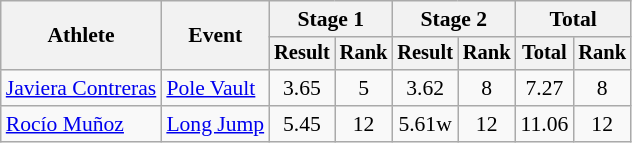<table class="wikitable" style="font-size:90%">
<tr>
<th rowspan=2>Athlete</th>
<th rowspan=2>Event</th>
<th colspan=2>Stage 1</th>
<th colspan=2>Stage 2</th>
<th colspan=2>Total</th>
</tr>
<tr style="font-size:95%">
<th>Result</th>
<th>Rank</th>
<th>Result</th>
<th>Rank</th>
<th>Total</th>
<th>Rank</th>
</tr>
<tr align=center>
<td align=left><a href='#'>Javiera Contreras</a></td>
<td align=left><a href='#'>Pole Vault</a></td>
<td>3.65</td>
<td>5</td>
<td>3.62</td>
<td>8</td>
<td>7.27</td>
<td>8</td>
</tr>
<tr align=center>
<td align=left><a href='#'>Rocío Muñoz</a></td>
<td align=left><a href='#'>Long Jump</a></td>
<td>5.45</td>
<td>12</td>
<td>5.61w</td>
<td>12</td>
<td>11.06</td>
<td>12</td>
</tr>
</table>
